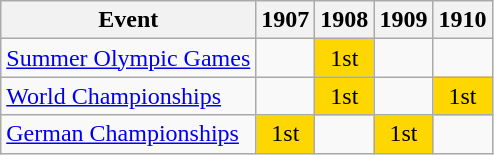<table class="wikitable">
<tr>
<th>Event</th>
<th>1907</th>
<th>1908</th>
<th>1909</th>
<th>1910</th>
</tr>
<tr>
<td><a href='#'>Summer Olympic Games</a></td>
<td></td>
<td align="center" bgcolor="gold">1st</td>
<td></td>
<td></td>
</tr>
<tr>
<td><a href='#'>World Championships</a></td>
<td></td>
<td align="center" bgcolor="gold">1st</td>
<td></td>
<td align="center" bgcolor="gold">1st</td>
</tr>
<tr>
<td><a href='#'>German Championships</a></td>
<td align="center" bgcolor="gold">1st</td>
<td></td>
<td align="center" bgcolor="gold">1st</td>
<td></td>
</tr>
</table>
